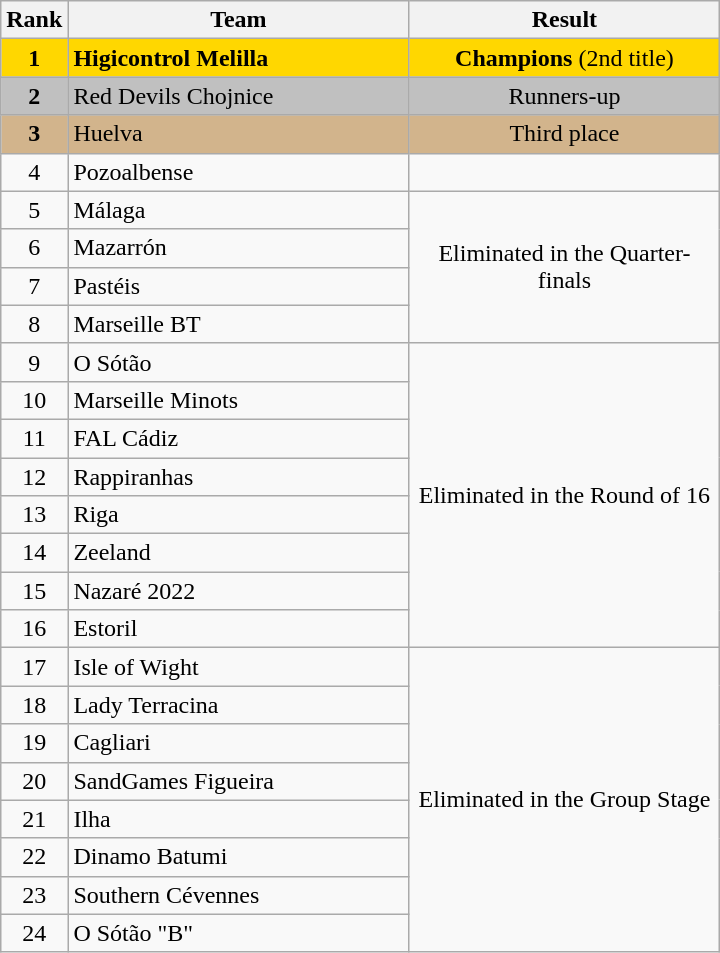<table class="wikitable" style="text-align:center">
<tr>
<th>Rank</th>
<th width=220>Team</th>
<th width=200>Result</th>
</tr>
<tr bgcolor="gold">
<td><strong>1</strong></td>
<td align="left"><strong> Higicontrol Melilla</strong></td>
<td><strong>Champions</strong> (2nd title)</td>
</tr>
<tr bgcolor="silver">
<td><strong>2</strong></td>
<td align="left"> Red Devils Chojnice</td>
<td>Runners-up</td>
</tr>
<tr bgcolor="tan">
<td><strong>3</strong></td>
<td align="left"> Huelva</td>
<td>Third place</td>
</tr>
<tr>
<td>4</td>
<td align="left"> Pozoalbense</td>
</tr>
<tr>
<td>5</td>
<td align="left"> Málaga</td>
<td rowspan="4">Eliminated in the Quarter-finals</td>
</tr>
<tr>
<td>6</td>
<td align="left"> Mazarrón</td>
</tr>
<tr>
<td>7</td>
<td align="left"> Pastéis</td>
</tr>
<tr>
<td>8</td>
<td align="left"> Marseille BT</td>
</tr>
<tr>
<td>9</td>
<td align="left"> O Sótão</td>
<td rowspan="8">Eliminated in the Round of 16</td>
</tr>
<tr>
<td>10</td>
<td align="left"> Marseille Minots</td>
</tr>
<tr>
<td>11</td>
<td align="left"> FAL Cádiz</td>
</tr>
<tr>
<td>12</td>
<td align="left"> Rappiranhas</td>
</tr>
<tr>
<td>13</td>
<td align="left"> Riga</td>
</tr>
<tr>
<td>14</td>
<td align="left"> Zeeland</td>
</tr>
<tr>
<td>15</td>
<td align="left"> Nazaré 2022</td>
</tr>
<tr>
<td>16</td>
<td align="left"> Estoril</td>
</tr>
<tr>
<td>17</td>
<td align="left"> Isle of Wight</td>
<td rowspan="8">Eliminated in the Group Stage</td>
</tr>
<tr>
<td>18</td>
<td align="left"> Lady Terracina</td>
</tr>
<tr>
<td>19</td>
<td align="left"> Cagliari</td>
</tr>
<tr>
<td>20</td>
<td align="left"> SandGames Figueira</td>
</tr>
<tr>
<td>21</td>
<td align="left"> Ilha</td>
</tr>
<tr>
<td>22</td>
<td align="left"> Dinamo Batumi</td>
</tr>
<tr>
<td>23</td>
<td align="left"> Southern Cévennes</td>
</tr>
<tr>
<td>24</td>
<td align="left"> O Sótão "B"</td>
</tr>
</table>
